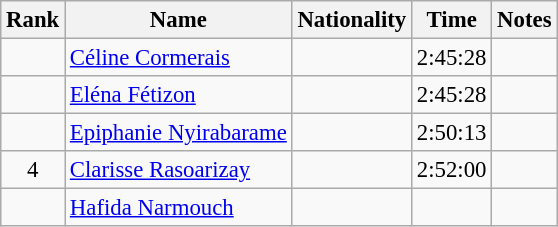<table class="wikitable sortable" style="text-align:center;font-size:95%">
<tr>
<th>Rank</th>
<th>Name</th>
<th>Nationality</th>
<th>Time</th>
<th>Notes</th>
</tr>
<tr>
<td></td>
<td align=left><a href='#'>Céline Cormerais</a></td>
<td align=left></td>
<td>2:45:28</td>
<td></td>
</tr>
<tr>
<td></td>
<td align=left><a href='#'>Eléna Fétizon</a></td>
<td align=left></td>
<td>2:45:28</td>
<td></td>
</tr>
<tr>
<td></td>
<td align=left><a href='#'>Epiphanie Nyirabarame</a></td>
<td align=left></td>
<td>2:50:13</td>
<td></td>
</tr>
<tr>
<td>4</td>
<td align=left><a href='#'>Clarisse Rasoarizay</a></td>
<td align=left></td>
<td>2:52:00</td>
<td></td>
</tr>
<tr>
<td></td>
<td align=left><a href='#'>Hafida Narmouch</a></td>
<td align=left></td>
<td></td>
<td></td>
</tr>
</table>
